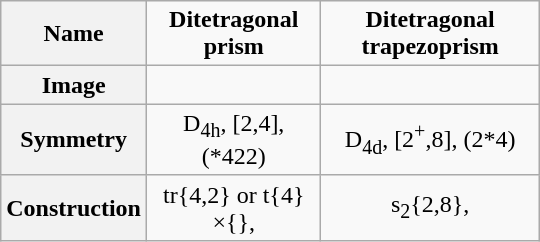<table class=wikitable width=360>
<tr align=center>
<th>Name</th>
<td><strong>Ditetragonal prism</strong></td>
<td><strong>Ditetragonal trapezoprism</strong></td>
</tr>
<tr align=center>
<th>Image</th>
<td></td>
<td></td>
</tr>
<tr align=center>
<th>Symmetry</th>
<td>D<sub>4h</sub>, [2,4], (*422)</td>
<td>D<sub>4d</sub>, [2<sup>+</sup>,8], (2*4)</td>
</tr>
<tr align=center>
<th>Construction</th>
<td>tr{4,2} or t{4}×{}, </td>
<td>s<sub>2</sub>{2,8}, </td>
</tr>
</table>
